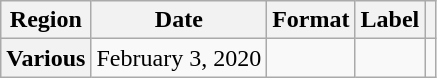<table class="wikitable plainrowheaders">
<tr>
<th scope="col">Region</th>
<th scope="col">Date</th>
<th scope="col">Format</th>
<th scope="col">Label</th>
<th scope="col"></th>
</tr>
<tr>
<th scope="row">Various</th>
<td>February 3, 2020</td>
<td></td>
<td></td>
<td style="text-align:center"></td>
</tr>
</table>
